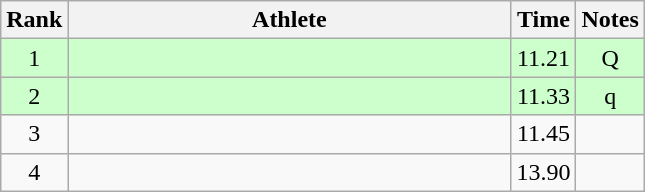<table class="wikitable" style="text-align:center">
<tr>
<th>Rank</th>
<th Style="width:18em">Athlete</th>
<th>Time</th>
<th>Notes</th>
</tr>
<tr style="background:#cfc">
<td>1</td>
<td style="text-align:left"></td>
<td>11.21</td>
<td>Q</td>
</tr>
<tr style="background:#cfc">
<td>2</td>
<td style="text-align:left"></td>
<td>11.33</td>
<td>q</td>
</tr>
<tr>
<td>3</td>
<td style="text-align:left"></td>
<td>11.45</td>
<td></td>
</tr>
<tr>
<td>4</td>
<td style="text-align:left"></td>
<td>13.90</td>
<td></td>
</tr>
</table>
